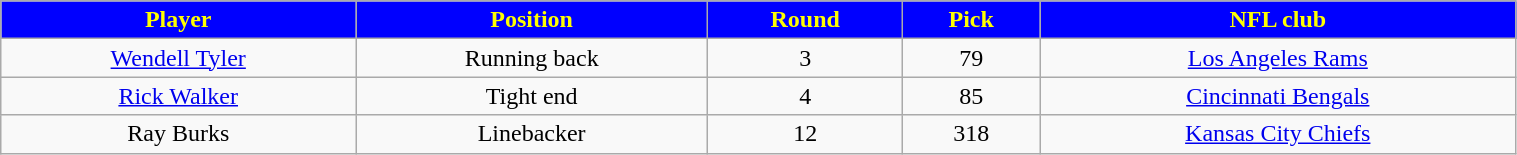<table class="wikitable" width="80%">
<tr align="center" style="background:blue;color:yellow;">
<td><strong>Player</strong></td>
<td><strong>Position</strong></td>
<td><strong>Round</strong></td>
<td><strong>Pick</strong></td>
<td><strong>NFL club</strong></td>
</tr>
<tr align="center" bgcolor="">
<td><a href='#'>Wendell Tyler</a></td>
<td>Running back</td>
<td>3</td>
<td>79</td>
<td><a href='#'>Los Angeles Rams</a></td>
</tr>
<tr align="center" bgcolor="">
<td><a href='#'>Rick Walker</a></td>
<td>Tight end</td>
<td>4</td>
<td>85</td>
<td><a href='#'>Cincinnati Bengals</a></td>
</tr>
<tr align="center" bgcolor="">
<td>Ray Burks</td>
<td>Linebacker</td>
<td>12</td>
<td>318</td>
<td><a href='#'>Kansas City Chiefs</a></td>
</tr>
</table>
